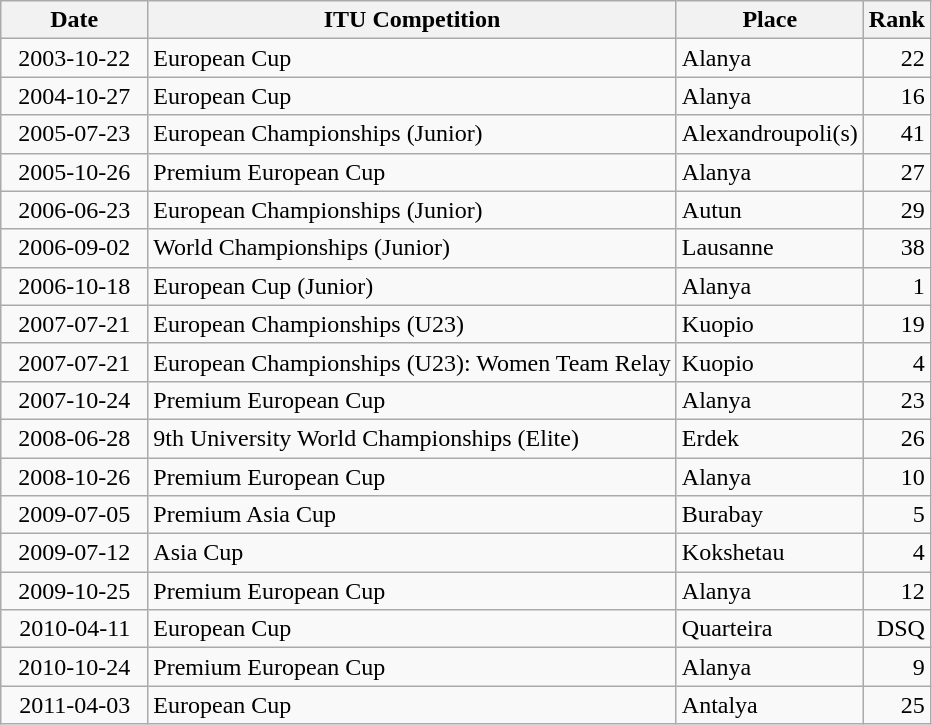<table class="wikitable sortable">
<tr>
<th>Date</th>
<th>ITU Competition</th>
<th>Place</th>
<th>Rank</th>
</tr>
<tr>
<td style="text-align:right">  2003-10-22  </td>
<td>European Cup</td>
<td>Alanya</td>
<td style="text-align:right">22</td>
</tr>
<tr>
<td style="text-align:right">  2004-10-27  </td>
<td>European Cup</td>
<td>Alanya</td>
<td style="text-align:right">16</td>
</tr>
<tr>
<td style="text-align:right">  2005-07-23  </td>
<td>European Championships (Junior)</td>
<td>Alexandroupoli(s)</td>
<td style="text-align:right">41</td>
</tr>
<tr>
<td style="text-align:right">  2005-10-26  </td>
<td>Premium European Cup</td>
<td>Alanya</td>
<td style="text-align:right">27</td>
</tr>
<tr>
<td style="text-align:right">  2006-06-23  </td>
<td>European Championships (Junior)</td>
<td>Autun</td>
<td style="text-align:right">29</td>
</tr>
<tr>
<td style="text-align:right">  2006-09-02  </td>
<td>World Championships (Junior)</td>
<td>Lausanne</td>
<td style="text-align:right">38</td>
</tr>
<tr>
<td style="text-align:right">  2006-10-18  </td>
<td>European Cup (Junior)</td>
<td>Alanya</td>
<td style="text-align:right">1</td>
</tr>
<tr>
<td style="text-align:right">  2007-07-21  </td>
<td>European Championships (U23)</td>
<td>Kuopio</td>
<td style="text-align:right">19</td>
</tr>
<tr>
<td style="text-align:right">  2007-07-21  </td>
<td>European Championships (U23): Women Team Relay</td>
<td>Kuopio</td>
<td style="text-align:right">4</td>
</tr>
<tr>
<td style="text-align:right">  2007-10-24  </td>
<td>Premium European Cup</td>
<td>Alanya</td>
<td style="text-align:right">23</td>
</tr>
<tr>
<td style="text-align:right">  2008-06-28  </td>
<td>9th University World Championships (Elite)</td>
<td>Erdek</td>
<td style="text-align:right">26</td>
</tr>
<tr>
<td style="text-align:right">  2008-10-26  </td>
<td>Premium European Cup</td>
<td>Alanya</td>
<td style="text-align:right">10</td>
</tr>
<tr>
<td style="text-align:right">  2009-07-05  </td>
<td>Premium Asia Cup</td>
<td>Burabay</td>
<td style="text-align:right">5</td>
</tr>
<tr>
<td style="text-align:right">  2009-07-12  </td>
<td>Asia Cup</td>
<td>Kokshetau</td>
<td style="text-align:right">4</td>
</tr>
<tr>
<td style="text-align:right">  2009-10-25  </td>
<td>Premium European Cup</td>
<td>Alanya</td>
<td style="text-align:right">12</td>
</tr>
<tr>
<td style="text-align:right">  2010-04-11  </td>
<td>European Cup</td>
<td>Quarteira</td>
<td style="text-align:right">DSQ</td>
</tr>
<tr>
<td style="text-align:right">  2010-10-24  </td>
<td>Premium European Cup</td>
<td>Alanya</td>
<td style="text-align:right">9</td>
</tr>
<tr>
<td style="text-align:right">  2011-04-03  </td>
<td>European Cup</td>
<td>Antalya</td>
<td style="text-align:right">25</td>
</tr>
</table>
